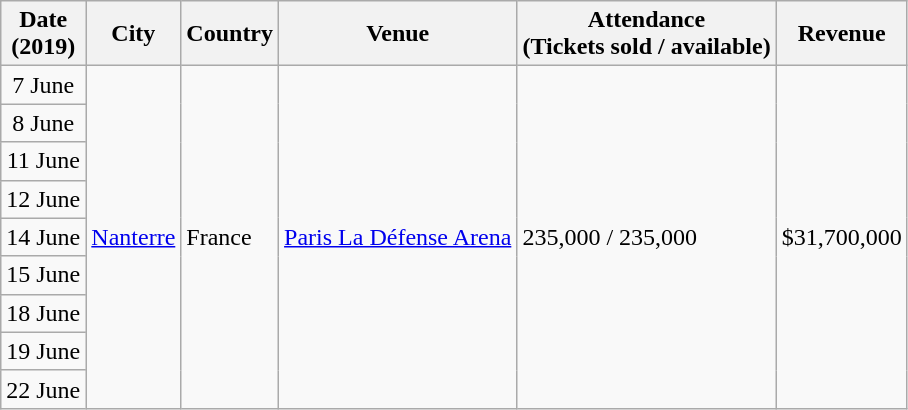<table class="wikitable">
<tr>
<th><strong>Date</strong><br><strong>(2019)</strong></th>
<th><strong>City</strong></th>
<th><strong>Country</strong></th>
<th><strong>Venue</strong></th>
<th><strong>Attendance</strong><br><strong>(Tickets sold / available)</strong></th>
<th><strong>Revenue</strong></th>
</tr>
<tr>
<td scope="row" style="text-align:center;">7 June</td>
<td rowspan="9"><a href='#'>Nanterre</a></td>
<td rowspan="9">France</td>
<td rowspan="9"><a href='#'>Paris La Défense Arena</a></td>
<td rowspan="9">235,000 / 235,000</td>
<td rowspan="9">$31,700,000</td>
</tr>
<tr>
<td scope="row" style="text-align:center;">8 June</td>
</tr>
<tr>
<td scope="row" style="text-align:center;">11 June</td>
</tr>
<tr>
<td scope="row" style="text-align:center;">12 June</td>
</tr>
<tr>
<td scope="row" style="text-align:center;">14 June</td>
</tr>
<tr>
<td scope="row" style="text-align:center;">15 June</td>
</tr>
<tr>
<td scope="row" style="text-align:center;">18 June</td>
</tr>
<tr>
<td scope="row" style="text-align:center;">19 June</td>
</tr>
<tr>
<td scope="row" style="text-align:center;">22 June</td>
</tr>
</table>
